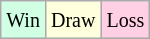<table class="wikitable">
<tr>
<td style="background-color: #d0ffe3;"><small>Win</small></td>
<td style="background-color: #ffffdd;"><small>Draw</small></td>
<td style="background-color: #ffd0e3;"><small>Loss</small></td>
</tr>
</table>
